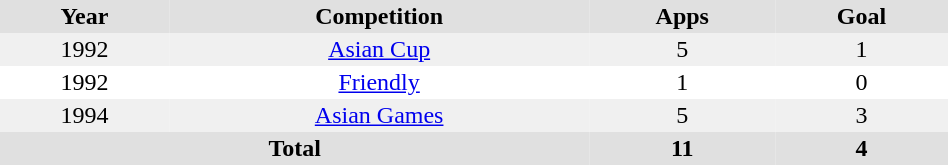<table border="0" cellpadding="2" cellspacing="0" style="width:50%;">
<tr style="text-align:center; background:#e0e0e0;">
<th>Year</th>
<th>Competition</th>
<th>Apps</th>
<th>Goal</th>
</tr>
<tr style="text-align:center; background:#f0f0f0;">
<td>1992</td>
<td><a href='#'>Asian Cup</a></td>
<td>5</td>
<td>1</td>
</tr>
<tr style="text-align:center;">
<td>1992</td>
<td><a href='#'>Friendly</a></td>
<td>1</td>
<td>0</td>
</tr>
<tr style="text-align:center; background:#f0f0f0;">
<td>1994</td>
<td><a href='#'>Asian Games</a></td>
<td>5</td>
<td>3</td>
</tr>
<tr style="text-align:center; background:#e0e0e0;">
<th colspan="2">Total</th>
<th style="text-align:center;">11</th>
<th style="text-align:center;">4</th>
</tr>
</table>
